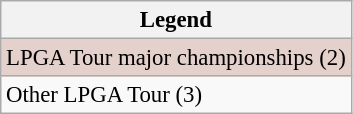<table class="wikitable" style="font-size:95%;">
<tr>
<th>Legend</th>
</tr>
<tr style="background:#e5d1cb;">
<td>LPGA Tour major championships (2)</td>
</tr>
<tr>
<td>Other LPGA Tour (3)</td>
</tr>
</table>
